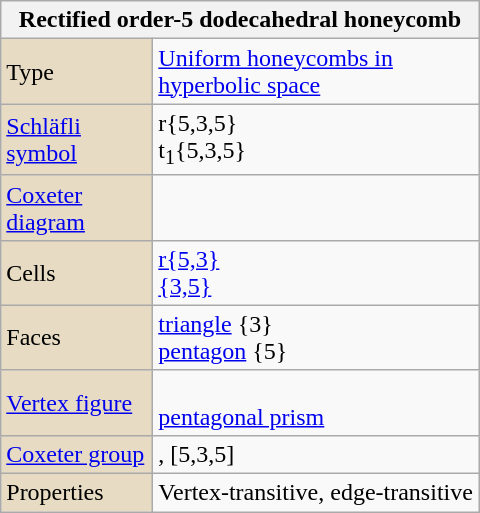<table class="wikitable" align="right" style="margin-left:10px" width="320">
<tr>
<th bgcolor=#e7dcc3 colspan=2>Rectified order-5 dodecahedral honeycomb<br></th>
</tr>
<tr>
<td bgcolor=#e7dcc3>Type</td>
<td><a href='#'>Uniform honeycombs in hyperbolic space</a></td>
</tr>
<tr>
<td bgcolor=#e7dcc3><a href='#'>Schläfli symbol</a></td>
<td>r{5,3,5}<br>t<sub>1</sub>{5,3,5}</td>
</tr>
<tr>
<td bgcolor=#e7dcc3><a href='#'>Coxeter diagram</a></td>
<td></td>
</tr>
<tr>
<td bgcolor=#e7dcc3>Cells</td>
<td><a href='#'>r{5,3}</a> <br><a href='#'>{3,5}</a>  </td>
</tr>
<tr>
<td bgcolor=#e7dcc3>Faces</td>
<td><a href='#'>triangle</a> {3}<br><a href='#'>pentagon</a> {5}</td>
</tr>
<tr>
<td bgcolor=#e7dcc3><a href='#'>Vertex figure</a></td>
<td><br><a href='#'>pentagonal prism</a></td>
</tr>
<tr>
<td bgcolor=#e7dcc3><a href='#'>Coxeter group</a></td>
<td>, [5,3,5]</td>
</tr>
<tr>
<td bgcolor=#e7dcc3>Properties</td>
<td>Vertex-transitive, edge-transitive</td>
</tr>
</table>
